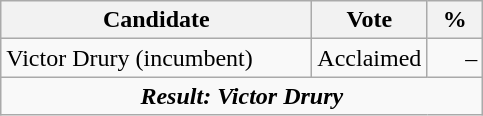<table class="wikitable">
<tr>
<th bgcolor="#DDDDFF" width="200px">Candidate</th>
<th bgcolor="#DDDDFF" width="50px">Vote</th>
<th bgcolor="#DDDDFF"  width="30px">%</th>
</tr>
<tr>
<td>Victor Drury (incumbent)</td>
<td align="right">Acclaimed</td>
<td align="right">–</td>
</tr>
<tr>
<td colspan=5 align="center"><strong><em>Result: Victor Drury</em></strong></td>
</tr>
</table>
